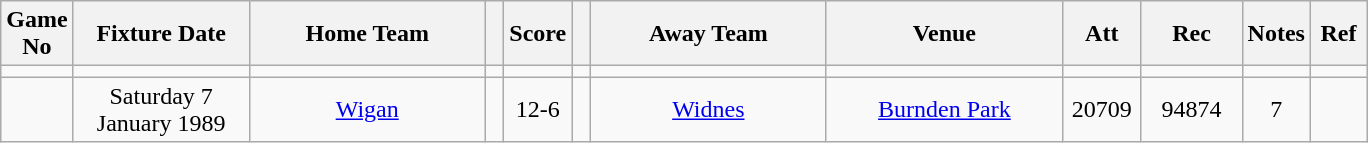<table class="wikitable" style="text-align:center;">
<tr>
<th width=10 abbr="No">Game No</th>
<th width=110 abbr="Date">Fixture Date</th>
<th width=150 abbr="Home Team">Home Team</th>
<th width=5 abbr="space"></th>
<th width=20 abbr="Score">Score</th>
<th width=5 abbr="space"></th>
<th width=150 abbr="Away Team">Away Team</th>
<th width=150 abbr="Venue">Venue</th>
<th width=45 abbr="Att">Att</th>
<th width=60 abbr="Rec">Rec</th>
<th width=20 abbr="Notes">Notes</th>
<th width=30 abbr="Ref">Ref</th>
</tr>
<tr>
<td></td>
<td></td>
<td></td>
<td></td>
<td></td>
<td></td>
<td></td>
<td></td>
<td></td>
<td></td>
<td></td>
</tr>
<tr>
<td></td>
<td>Saturday 7 January 1989</td>
<td><a href='#'>Wigan</a></td>
<td></td>
<td>12-6</td>
<td></td>
<td><a href='#'>Widnes</a></td>
<td><a href='#'>Burnden Park</a></td>
<td>20709</td>
<td>94874</td>
<td>7</td>
<td></td>
</tr>
</table>
